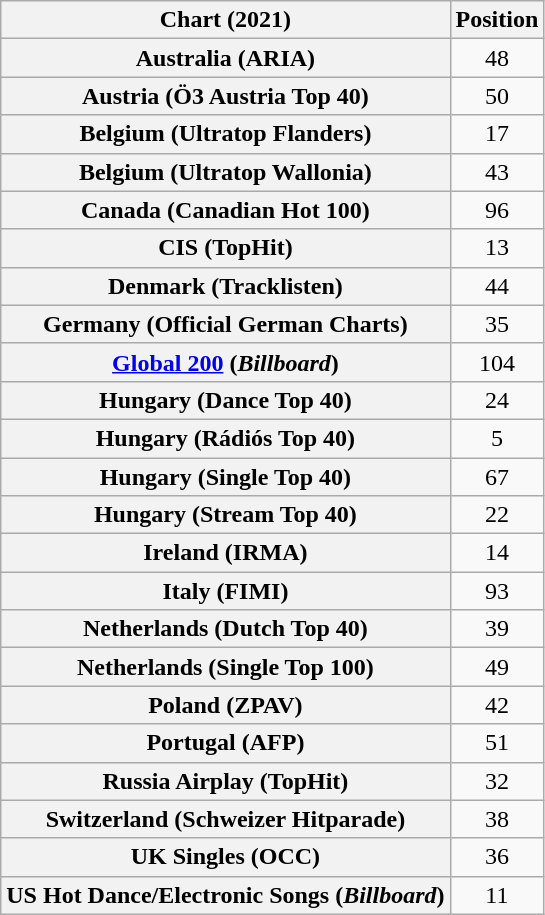<table class="wikitable sortable plainrowheaders" style="text-align:center">
<tr>
<th scope="col">Chart (2021)</th>
<th scope="col">Position</th>
</tr>
<tr>
<th scope="row">Australia (ARIA)</th>
<td>48</td>
</tr>
<tr>
<th scope="row">Austria (Ö3 Austria Top 40)</th>
<td>50</td>
</tr>
<tr>
<th scope="row">Belgium (Ultratop Flanders)</th>
<td>17</td>
</tr>
<tr>
<th scope="row">Belgium (Ultratop Wallonia)</th>
<td>43</td>
</tr>
<tr>
<th scope="row">Canada (Canadian Hot 100)</th>
<td>96</td>
</tr>
<tr>
<th scope="row">CIS (TopHit)</th>
<td>13</td>
</tr>
<tr>
<th scope="row">Denmark (Tracklisten)</th>
<td>44</td>
</tr>
<tr>
<th scope="row">Germany (Official German Charts)</th>
<td>35</td>
</tr>
<tr>
<th scope="row"><a href='#'>Global 200</a> (<em>Billboard</em>)</th>
<td>104</td>
</tr>
<tr>
<th scope="row">Hungary (Dance Top 40)</th>
<td>24</td>
</tr>
<tr>
<th scope="row">Hungary (Rádiós Top 40)</th>
<td>5</td>
</tr>
<tr>
<th scope="row">Hungary (Single Top 40)</th>
<td>67</td>
</tr>
<tr>
<th scope="row">Hungary (Stream Top 40)</th>
<td>22</td>
</tr>
<tr>
<th scope="row">Ireland (IRMA)</th>
<td>14</td>
</tr>
<tr>
<th scope="row">Italy (FIMI)</th>
<td>93</td>
</tr>
<tr>
<th scope="row">Netherlands (Dutch Top 40)</th>
<td>39</td>
</tr>
<tr>
<th scope="row">Netherlands (Single Top 100)</th>
<td>49</td>
</tr>
<tr>
<th scope="row">Poland (ZPAV)</th>
<td>42</td>
</tr>
<tr>
<th scope="row">Portugal (AFP)</th>
<td>51</td>
</tr>
<tr>
<th scope="row">Russia Airplay (TopHit)</th>
<td>32</td>
</tr>
<tr>
<th scope="row">Switzerland (Schweizer Hitparade)</th>
<td>38</td>
</tr>
<tr>
<th scope="row">UK Singles (OCC)</th>
<td>36</td>
</tr>
<tr>
<th scope="row">US Hot Dance/Electronic Songs (<em>Billboard</em>)</th>
<td>11</td>
</tr>
</table>
